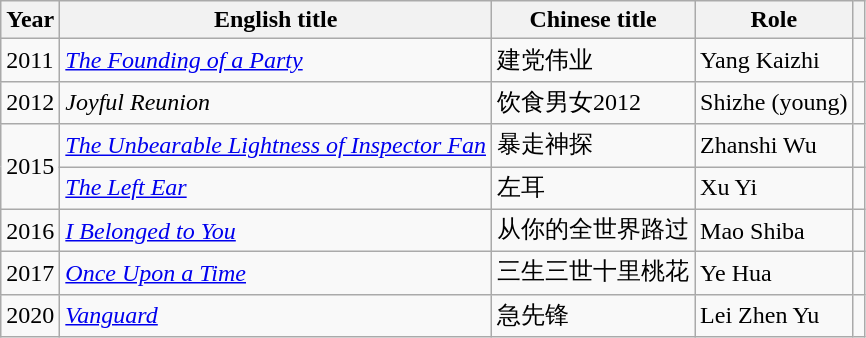<table class="wikitable sortable">
<tr>
<th>Year</th>
<th>English title</th>
<th>Chinese title</th>
<th>Role</th>
<th class="unsortable"></th>
</tr>
<tr>
<td>2011</td>
<td><em><a href='#'>The Founding of a Party</a></em></td>
<td>建党伟业</td>
<td>Yang Kaizhi</td>
<td></td>
</tr>
<tr>
<td>2012</td>
<td><em>Joyful Reunion</em></td>
<td>饮食男女2012</td>
<td>Shizhe (young)</td>
<td></td>
</tr>
<tr>
<td rowspan=2>2015</td>
<td><em><a href='#'>The Unbearable Lightness of Inspector Fan</a></em></td>
<td>暴走神探</td>
<td>Zhanshi Wu</td>
<td></td>
</tr>
<tr>
<td><em><a href='#'>The Left Ear</a></em></td>
<td>左耳</td>
<td>Xu Yi</td>
<td></td>
</tr>
<tr>
<td>2016</td>
<td><em><a href='#'>I Belonged to You</a></em></td>
<td>从你的全世界路过</td>
<td>Mao Shiba</td>
<td></td>
</tr>
<tr>
<td>2017</td>
<td><em><a href='#'>Once Upon a Time</a></em></td>
<td>三生三世十里桃花</td>
<td>Ye Hua</td>
<td></td>
</tr>
<tr>
<td>2020</td>
<td><em><a href='#'>Vanguard</a></em></td>
<td>急先锋</td>
<td>Lei Zhen Yu</td>
<td></td>
</tr>
</table>
